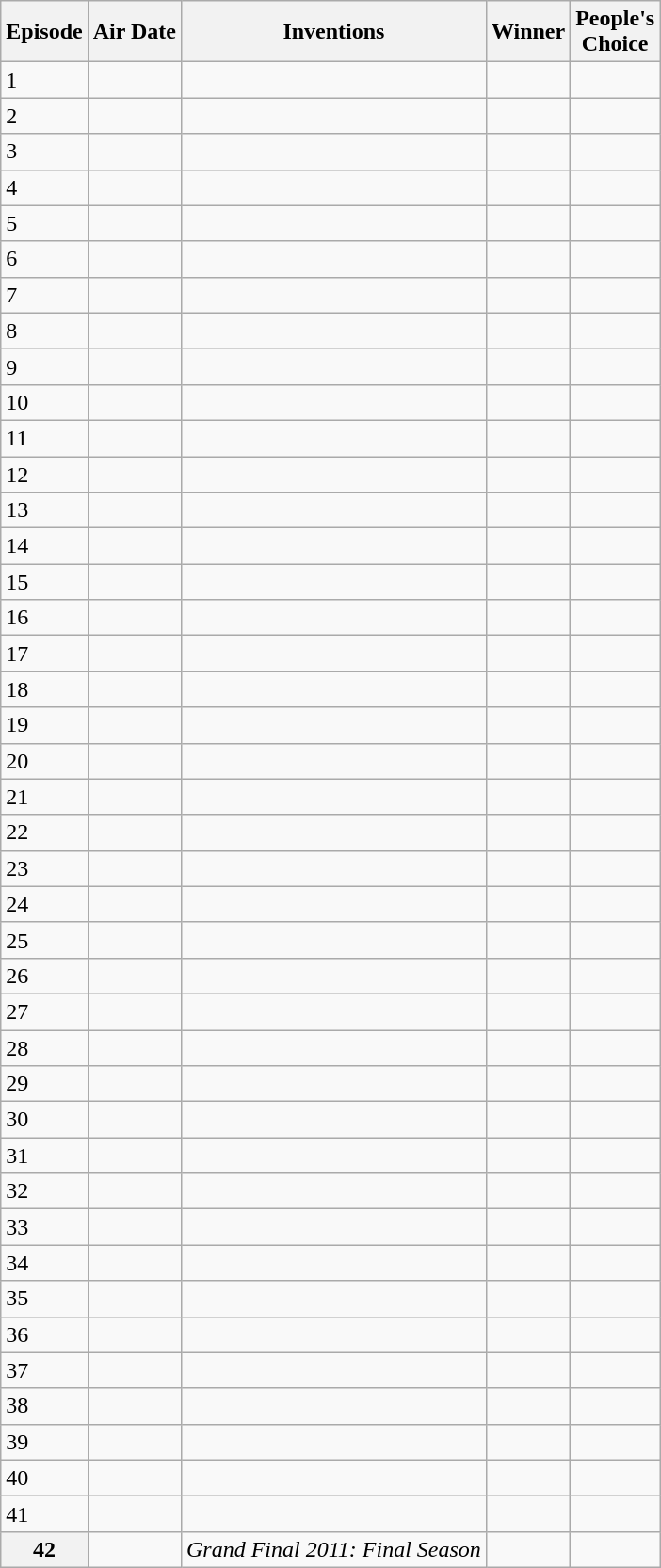<table class="wikitable">
<tr>
<th>Episode</th>
<th>Air Date</th>
<th>Inventions</th>
<th>Winner</th>
<th>People's<br>Choice</th>
</tr>
<tr>
<td>1</td>
<td></td>
<td></td>
<td></td>
<td></td>
</tr>
<tr>
<td>2</td>
<td></td>
<td></td>
<td></td>
<td></td>
</tr>
<tr>
<td>3</td>
<td></td>
<td></td>
<td></td>
<td></td>
</tr>
<tr>
<td>4</td>
<td></td>
<td></td>
<td></td>
<td></td>
</tr>
<tr>
<td>5</td>
<td></td>
<td></td>
<td></td>
<td></td>
</tr>
<tr>
<td>6</td>
<td></td>
<td></td>
<td></td>
<td></td>
</tr>
<tr>
<td>7</td>
<td></td>
<td></td>
<td></td>
<td></td>
</tr>
<tr>
<td>8</td>
<td></td>
<td></td>
<td></td>
<td></td>
</tr>
<tr>
<td>9</td>
<td></td>
<td></td>
<td></td>
<td></td>
</tr>
<tr>
<td>10</td>
<td></td>
<td></td>
<td></td>
<td></td>
</tr>
<tr>
<td>11</td>
<td></td>
<td></td>
<td></td>
<td></td>
</tr>
<tr>
<td>12</td>
<td></td>
<td></td>
<td></td>
<td></td>
</tr>
<tr>
<td>13</td>
<td></td>
<td></td>
<td></td>
<td></td>
</tr>
<tr>
<td>14</td>
<td></td>
<td></td>
<td></td>
<td></td>
</tr>
<tr>
<td>15</td>
<td></td>
<td></td>
<td></td>
<td></td>
</tr>
<tr>
<td>16</td>
<td></td>
<td></td>
<td></td>
<td></td>
</tr>
<tr>
<td>17</td>
<td></td>
<td></td>
<td></td>
<td></td>
</tr>
<tr>
<td>18</td>
<td></td>
<td></td>
<td></td>
<td></td>
</tr>
<tr>
<td>19</td>
<td></td>
<td></td>
<td></td>
<td></td>
</tr>
<tr>
<td>20</td>
<td></td>
<td></td>
<td></td>
<td></td>
</tr>
<tr>
<td>21</td>
<td></td>
<td></td>
<td></td>
<td></td>
</tr>
<tr>
<td>22</td>
<td></td>
<td></td>
<td></td>
<td></td>
</tr>
<tr>
<td>23</td>
<td></td>
<td></td>
<td></td>
<td></td>
</tr>
<tr>
<td>24</td>
<td></td>
<td></td>
<td></td>
<td></td>
</tr>
<tr>
<td>25</td>
<td></td>
<td></td>
<td></td>
<td></td>
</tr>
<tr>
<td>26</td>
<td></td>
<td></td>
<td></td>
<td></td>
</tr>
<tr>
<td>27</td>
<td></td>
<td></td>
<td></td>
<td></td>
</tr>
<tr>
<td>28</td>
<td></td>
<td></td>
<td></td>
<td></td>
</tr>
<tr>
<td>29</td>
<td></td>
<td></td>
<td></td>
<td></td>
</tr>
<tr>
<td>30</td>
<td></td>
<td></td>
<td></td>
<td></td>
</tr>
<tr>
<td>31</td>
<td></td>
<td></td>
<td></td>
<td></td>
</tr>
<tr>
<td>32</td>
<td></td>
<td></td>
<td></td>
<td></td>
</tr>
<tr>
<td>33</td>
<td></td>
<td></td>
<td></td>
<td></td>
</tr>
<tr>
<td>34</td>
<td></td>
<td></td>
<td></td>
<td></td>
</tr>
<tr>
<td>35</td>
<td></td>
<td></td>
<td></td>
<td></td>
</tr>
<tr>
<td>36</td>
<td></td>
<td></td>
<td></td>
<td></td>
</tr>
<tr>
<td>37</td>
<td></td>
<td></td>
<td></td>
<td></td>
</tr>
<tr>
<td>38</td>
<td></td>
<td></td>
<td></td>
<td></td>
</tr>
<tr>
<td>39</td>
<td></td>
<td></td>
<td></td>
<td></td>
</tr>
<tr>
<td>40</td>
<td></td>
<td></td>
<td></td>
<td></td>
</tr>
<tr>
<td>41</td>
<td></td>
<td></td>
<td></td>
<td></td>
</tr>
<tr>
<th scope=row rowspan=1>42</th>
<td rowspan=1></td>
<td><em>Grand Final 2011: Final Season</em></td>
<td></td>
<td></td>
</tr>
</table>
